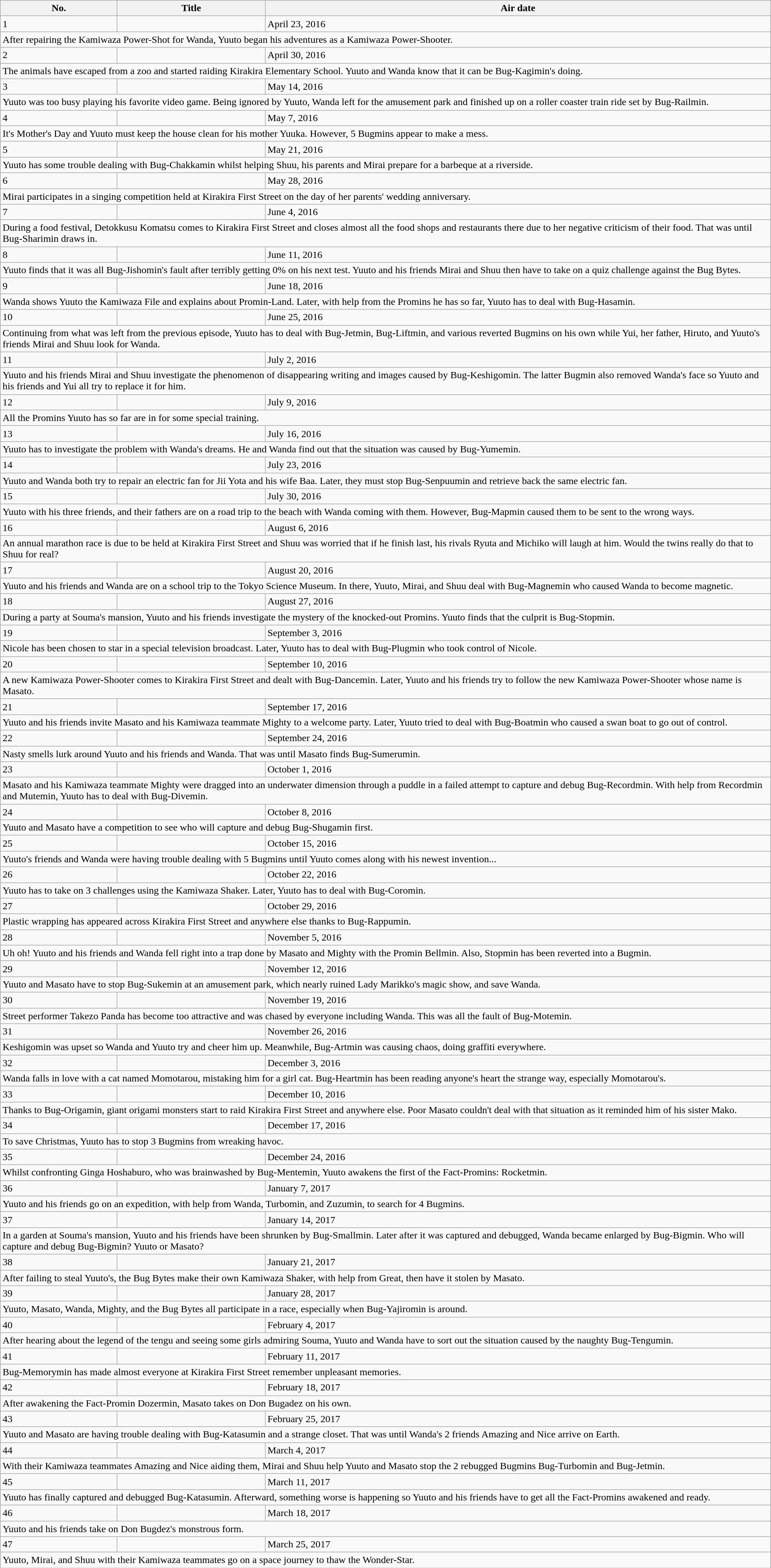<table class="wikitable">
<tr>
<th>No.</th>
<th>Title</th>
<th>Air date</th>
</tr>
<tr>
<td>1</td>
<td></td>
<td>April 23, 2016</td>
</tr>
<tr>
<td colspan=6>After repairing the Kamiwaza Power-Shot for Wanda, Yuuto began his adventures as a Kamiwaza Power-Shooter.</td>
</tr>
<tr>
<td>2</td>
<td></td>
<td>April 30, 2016</td>
</tr>
<tr>
<td colspan=6>The animals have escaped from a zoo and started raiding Kirakira Elementary School. Yuuto and Wanda know that it can be Bug-Kagimin's doing.</td>
</tr>
<tr>
<td>3</td>
<td></td>
<td>May 14, 2016</td>
</tr>
<tr>
<td colspan=6>Yuuto was too busy playing his favorite video game. Being ignored by Yuuto, Wanda left for the amusement park and finished up on a roller coaster train ride set by Bug-Railmin.</td>
</tr>
<tr>
<td>4</td>
<td></td>
<td>May 7, 2016</td>
</tr>
<tr>
<td colspan=6>It's Mother's Day and Yuuto must keep the house clean for his mother Yuuka. However, 5 Bugmins appear to make a mess.</td>
</tr>
<tr>
<td>5</td>
<td></td>
<td>May 21, 2016</td>
</tr>
<tr>
<td colspan=6>Yuuto has some trouble dealing with Bug-Chakkamin whilst helping Shuu, his parents and Mirai prepare for a barbeque at a riverside.</td>
</tr>
<tr>
<td>6</td>
<td></td>
<td>May 28, 2016</td>
</tr>
<tr>
<td colspan=6>Mirai participates in a singing competition held at Kirakira First Street on the day of her parents' wedding anniversary.</td>
</tr>
<tr>
<td>7</td>
<td></td>
<td>June 4, 2016</td>
</tr>
<tr>
<td colspan=6>During a food festival, Detokkusu Komatsu comes to Kirakira First Street and closes almost all the food shops and restaurants there due to her negative criticism of their food. That was until Bug-Sharimin draws in.</td>
</tr>
<tr>
<td>8</td>
<td></td>
<td>June 11, 2016</td>
</tr>
<tr>
<td colspan=6>Yuuto finds that it was all Bug-Jishomin's fault after terribly getting 0% on his next test. Yuuto and his friends Mirai and Shuu then have to take on a quiz challenge against the Bug Bytes.</td>
</tr>
<tr>
<td>9</td>
<td></td>
<td>June 18, 2016</td>
</tr>
<tr>
<td colspan=6>Wanda shows Yuuto the Kamiwaza File and explains about Promin-Land. Later, with help from the Promins he has so far, Yuuto has to deal with Bug-Hasamin.</td>
</tr>
<tr>
<td>10</td>
<td></td>
<td>June 25, 2016</td>
</tr>
<tr>
<td colspan=6>Continuing from what was left from the previous episode, Yuuto has to deal with Bug-Jetmin, Bug-Liftmin, and various reverted Bugmins on his own while Yui, her father, Hiruto, and Yuuto's friends Mirai and Shuu look for Wanda.</td>
</tr>
<tr>
<td>11</td>
<td></td>
<td>July 2, 2016</td>
</tr>
<tr>
<td colspan=6>Yuuto and his friends Mirai and Shuu investigate the phenomenon of disappearing writing and images caused by Bug-Keshigomin. The latter Bugmin also removed Wanda's face so Yuuto and his friends and Yui all try to replace it for him.</td>
</tr>
<tr>
<td>12</td>
<td></td>
<td>July 9, 2016</td>
</tr>
<tr>
<td colspan=6>All the Promins Yuuto has so far are in for some special training.</td>
</tr>
<tr>
<td>13</td>
<td></td>
<td>July 16, 2016</td>
</tr>
<tr>
<td colspan=6>Yuuto has to investigate the problem with Wanda's dreams. He and Wanda find out that the situation was caused by Bug-Yumemin.</td>
</tr>
<tr>
<td>14</td>
<td></td>
<td>July 23, 2016</td>
</tr>
<tr>
<td colspan=6>Yuuto and Wanda both try to repair an electric fan for Jii Yota and his wife Baa. Later, they must stop Bug-Senpuumin and retrieve back the same electric fan.</td>
</tr>
<tr>
<td>15</td>
<td></td>
<td>July 30, 2016</td>
</tr>
<tr>
<td colspan=6>Yuuto with his three friends, and their fathers are on a road trip to the beach with Wanda coming with them. However, Bug-Mapmin caused them to be sent to the wrong ways.</td>
</tr>
<tr>
<td>16</td>
<td></td>
<td>August 6, 2016</td>
</tr>
<tr>
<td colspan=6>An annual marathon race is due to be held at Kirakira First Street and Shuu was worried that if he finish last, his rivals Ryuta and Michiko will laugh at him. Would the twins really do that to Shuu for real?</td>
</tr>
<tr>
<td>17</td>
<td></td>
<td>August 20, 2016</td>
</tr>
<tr>
<td colspan=6>Yuuto and his friends and Wanda are on a school trip to the Tokyo Science Museum. In there, Yuuto, Mirai, and Shuu deal with Bug-Magnemin who caused Wanda to become magnetic.</td>
</tr>
<tr>
<td>18</td>
<td></td>
<td>August 27, 2016</td>
</tr>
<tr>
<td colspan=6>During a party at Souma's mansion, Yuuto and his friends investigate the mystery of the knocked-out Promins. Yuuto finds that the culprit is Bug-Stopmin.</td>
</tr>
<tr>
<td>19</td>
<td></td>
<td>September 3, 2016</td>
</tr>
<tr>
<td colspan=6>Nicole has been chosen to star in a special television broadcast. Later, Yuuto has to deal with Bug-Plugmin who took control of Nicole.</td>
</tr>
<tr>
<td>20</td>
<td></td>
<td>September 10, 2016</td>
</tr>
<tr>
<td colspan=6>A new Kamiwaza Power-Shooter comes to Kirakira First Street and dealt with Bug-Dancemin. Later, Yuuto and his friends try to follow the new Kamiwaza Power-Shooter whose name is Masato.</td>
</tr>
<tr>
<td>21</td>
<td></td>
<td>September 17, 2016</td>
</tr>
<tr>
<td colspan=6>Yuuto and his friends invite Masato and his Kamiwaza teammate Mighty to a welcome party. Later, Yuuto tried to deal with Bug-Boatmin who caused a swan boat to go out of control.</td>
</tr>
<tr>
<td>22</td>
<td></td>
<td>September 24, 2016</td>
</tr>
<tr>
<td colspan=6>Nasty smells lurk around Yuuto and his friends and Wanda. That was until Masato finds Bug-Sumerumin.</td>
</tr>
<tr>
<td>23</td>
<td></td>
<td>October 1, 2016</td>
</tr>
<tr>
<td colspan=6>Masato and his Kamiwaza teammate Mighty were dragged into an underwater dimension through a puddle in a failed attempt to capture and debug Bug-Recordmin. With help from Recordmin and Mutemin, Yuuto has to deal with Bug-Divemin.</td>
</tr>
<tr>
<td>24</td>
<td></td>
<td>October 8, 2016</td>
</tr>
<tr>
<td colspan=6>Yuuto and Masato have a competition to see who will capture and debug Bug-Shugamin first.</td>
</tr>
<tr>
<td>25</td>
<td></td>
<td>October 15, 2016</td>
</tr>
<tr>
<td colspan=6>Yuuto's friends and Wanda were having trouble dealing with 5 Bugmins until Yuuto comes along with his newest invention...</td>
</tr>
<tr>
<td>26</td>
<td></td>
<td>October 22, 2016</td>
</tr>
<tr>
<td colspan=6>Yuuto has to take on 3 challenges using the Kamiwaza Shaker. Later, Yuuto has to deal with Bug-Coromin.</td>
</tr>
<tr>
<td>27</td>
<td></td>
<td>October 29, 2016</td>
</tr>
<tr>
<td colspan=6>Plastic wrapping has appeared across Kirakira First Street and anywhere else thanks to Bug-Rappumin.</td>
</tr>
<tr>
<td>28</td>
<td></td>
<td>November 5, 2016</td>
</tr>
<tr>
<td colspan=6>Uh oh! Yuuto and his friends and Wanda fell right into a trap done by Masato and Mighty with the Promin Bellmin. Also, Stopmin has been reverted into a Bugmin.</td>
</tr>
<tr>
<td>29</td>
<td></td>
<td>November 12, 2016</td>
</tr>
<tr>
<td colspan=6>Yuuto and Masato have to stop Bug-Sukemin at an amusement park, which nearly ruined Lady Marikko's magic show, and save Wanda.</td>
</tr>
<tr>
<td>30</td>
<td></td>
<td>November 19, 2016</td>
</tr>
<tr>
<td colspan=6>Street performer Takezo Panda has become too attractive and was chased by everyone including Wanda. This was all the fault of Bug-Motemin.</td>
</tr>
<tr>
<td>31</td>
<td></td>
<td>November 26, 2016</td>
</tr>
<tr>
<td colspan=6>Keshigomin was upset so Wanda and Yuuto try and cheer him up. Meanwhile, Bug-Artmin was causing chaos, doing graffiti everywhere.</td>
</tr>
<tr>
<td>32</td>
<td></td>
<td>December 3, 2016</td>
</tr>
<tr>
<td colspan=6>Wanda falls in love with a cat named Momotarou, mistaking him for a girl cat. Bug-Heartmin has been reading anyone's heart the strange way, especially Momotarou's.</td>
</tr>
<tr>
<td>33</td>
<td></td>
<td>December 10, 2016</td>
</tr>
<tr>
<td colspan=6>Thanks to Bug-Origamin, giant origami monsters start to raid Kirakira First Street and anywhere else. Poor Masato couldn't deal with that situation as it reminded him of his sister Mako.</td>
</tr>
<tr>
<td>34</td>
<td></td>
<td>December 17, 2016</td>
</tr>
<tr>
<td colspan=6>To save Christmas, Yuuto has to stop 3 Bugmins from wreaking havoc.</td>
</tr>
<tr>
<td>35</td>
<td></td>
<td>December 24, 2016</td>
</tr>
<tr>
<td colspan=6>Whilst confronting Ginga Hoshaburo, who was brainwashed by Bug-Mentemin, Yuuto awakens the first of the Fact-Promins: Rocketmin.</td>
</tr>
<tr>
<td>36</td>
<td></td>
<td>January 7, 2017</td>
</tr>
<tr>
<td colspan=6>Yuuto and his friends go on an expedition, with help from Wanda, Turbomin, and Zuzumin, to search for 4 Bugmins.</td>
</tr>
<tr>
<td>37</td>
<td></td>
<td>January 14, 2017</td>
</tr>
<tr>
<td colspan=6>In a garden at Souma's mansion, Yuuto and his friends have been shrunken by Bug-Smallmin. Later after it was captured and debugged, Wanda became enlarged by Bug-Bigmin. Who will capture and debug Bug-Bigmin? Yuuto or Masato?</td>
</tr>
<tr>
<td>38</td>
<td></td>
<td>January 21, 2017</td>
</tr>
<tr>
<td colspan=6>After failing to steal Yuuto's, the Bug Bytes make their own Kamiwaza Shaker, with help from Great, then have it stolen by Masato.</td>
</tr>
<tr>
<td>39</td>
<td></td>
<td>January 28, 2017</td>
</tr>
<tr>
<td colspan=6>Yuuto, Masato, Wanda, Mighty, and the Bug Bytes all participate in a race, especially when Bug-Yajiromin is around.</td>
</tr>
<tr>
<td>40</td>
<td></td>
<td>February 4, 2017</td>
</tr>
<tr>
<td colspan=6>After hearing about the legend of the tengu and seeing some girls admiring Souma, Yuuto and Wanda have to sort out the situation caused by the naughty Bug-Tengumin.</td>
</tr>
<tr>
<td>41</td>
<td></td>
<td>February 11, 2017</td>
</tr>
<tr>
<td colspan=6>Bug-Memorymin has made almost everyone at Kirakira First Street remember unpleasant memories.</td>
</tr>
<tr>
<td>42</td>
<td></td>
<td>February 18, 2017</td>
</tr>
<tr>
<td colspan=6>After awakening the Fact-Promin Dozermin, Masato takes on Don Bugadez on his own.</td>
</tr>
<tr>
<td>43</td>
<td></td>
<td>February 25, 2017</td>
</tr>
<tr>
<td colspan=6>Yuuto and Masato are having trouble dealing with Bug-Katasumin and a strange closet. That was until Wanda's 2 friends Amazing and Nice arrive on Earth.</td>
</tr>
<tr>
<td>44</td>
<td></td>
<td>March 4, 2017</td>
</tr>
<tr>
<td colspan=6>With their Kamiwaza teammates Amazing and Nice aiding them, Mirai and Shuu help Yuuto and Masato stop the 2 rebugged Bugmins Bug-Turbomin and Bug-Jetmin.</td>
</tr>
<tr>
<td>45</td>
<td></td>
<td>March 11, 2017</td>
</tr>
<tr>
<td colspan=6>Yuuto has finally captured and debugged Bug-Katasumin. Afterward, something worse is happening so Yuuto and his friends have to get all the Fact-Promins awakened and ready.</td>
</tr>
<tr>
<td>46</td>
<td></td>
<td>March 18, 2017</td>
</tr>
<tr>
<td colspan=6>Yuuto and his friends take on Don Bugdez's monstrous form.</td>
</tr>
<tr>
<td>47</td>
<td></td>
<td>March 25, 2017</td>
</tr>
<tr>
<td colspan=6>Yuuto, Mirai, and Shuu with their Kamiwaza teammates go on a space journey to thaw the Wonder-Star.</td>
</tr>
</table>
